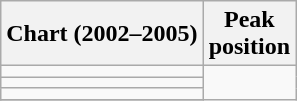<table class="wikitable sortable plainrowheaders">
<tr>
<th>Chart (2002–2005)</th>
<th>Peak<br>position</th>
</tr>
<tr>
<td></td>
</tr>
<tr>
<td></td>
</tr>
<tr>
<td></td>
</tr>
<tr>
</tr>
</table>
